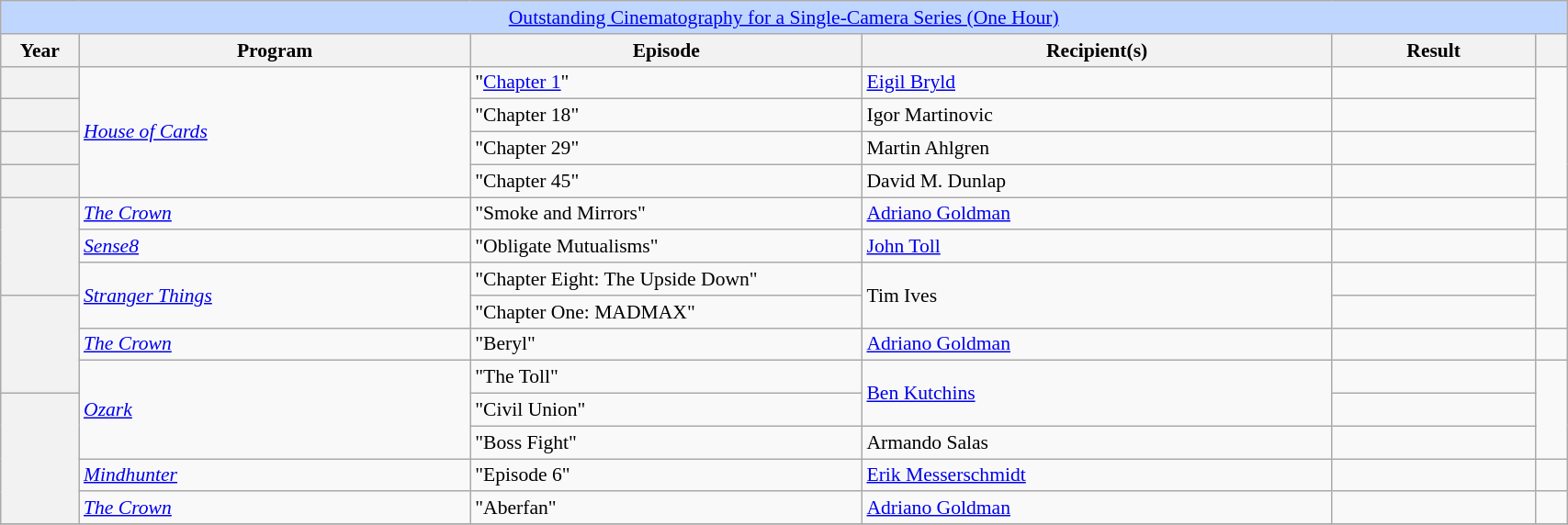<table class="wikitable plainrowheaders" style="font-size: 90%" width=90%>
<tr ---- bgcolor="#bfd7ff">
<td colspan=6 align=center><a href='#'>Outstanding Cinematography for a Single-Camera Series (One Hour)</a></td>
</tr>
<tr ---- bgcolor="#ebf5ff">
<th width="5%">Year</th>
<th width="25%">Program</th>
<th width="25%">Episode</th>
<th width="30%">Recipient(s)</th>
<th width="13%">Result</th>
<th width="5%"></th>
</tr>
<tr>
<th scope=row></th>
<td rowspan="4"><em><a href='#'>House of Cards</a></em></td>
<td>"<a href='#'>Chapter 1</a>"</td>
<td><a href='#'>Eigil Bryld</a></td>
<td></td>
<td rowspan="4"></td>
</tr>
<tr>
<th scope=row></th>
<td>"Chapter 18"</td>
<td>Igor Martinovic</td>
<td></td>
</tr>
<tr>
<th scope=row></th>
<td>"Chapter 29"</td>
<td>Martin Ahlgren</td>
<td></td>
</tr>
<tr>
<th scope=row></th>
<td>"Chapter 45"</td>
<td>David M. Dunlap</td>
<td></td>
</tr>
<tr>
<th rowspan="3" scope=row></th>
<td><em><a href='#'>The Crown</a></em></td>
<td>"Smoke and Mirrors"</td>
<td><a href='#'>Adriano Goldman</a></td>
<td></td>
<td></td>
</tr>
<tr>
<td><em><a href='#'>Sense8</a></em></td>
<td>"Obligate Mutualisms"</td>
<td><a href='#'>John Toll</a></td>
<td></td>
<td></td>
</tr>
<tr>
<td rowspan="2"><em><a href='#'>Stranger Things</a></em></td>
<td>"Chapter Eight: The Upside Down"</td>
<td rowspan="2">Tim Ives</td>
<td></td>
<td rowspan="2"></td>
</tr>
<tr>
<th rowspan="3" scope=row></th>
<td>"Chapter One: MADMAX"</td>
<td></td>
</tr>
<tr>
<td><em><a href='#'>The Crown</a></em></td>
<td>"Beryl"</td>
<td><a href='#'>Adriano Goldman</a></td>
<td></td>
<td></td>
</tr>
<tr>
<td rowspan="3"><em><a href='#'>Ozark</a></em></td>
<td>"The Toll"</td>
<td rowspan="2"><a href='#'>Ben Kutchins</a></td>
<td></td>
<td rowspan="3"></td>
</tr>
<tr>
<th rowspan="4" scope=row></th>
<td>"Civil Union"</td>
<td></td>
</tr>
<tr>
<td>"Boss Fight"</td>
<td>Armando Salas</td>
<td></td>
</tr>
<tr>
<td><em><a href='#'>Mindhunter</a></em></td>
<td>"Episode 6"</td>
<td><a href='#'>Erik Messerschmidt</a></td>
<td></td>
<td></td>
</tr>
<tr>
<td><em><a href='#'>The Crown</a></em></td>
<td>"Aberfan"</td>
<td><a href='#'>Adriano Goldman</a></td>
<td></td>
<td></td>
</tr>
<tr>
</tr>
</table>
